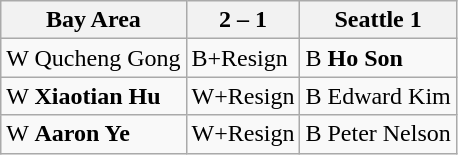<table class="wikitable">
<tr>
<th>Bay Area</th>
<th>2 – 1</th>
<th>Seattle 1</th>
</tr>
<tr>
<td>W Qucheng Gong</td>
<td>B+Resign</td>
<td>B <strong>Ho Son</strong></td>
</tr>
<tr>
<td>W <strong>Xiaotian Hu</strong></td>
<td>W+Resign</td>
<td>B Edward Kim</td>
</tr>
<tr>
<td>W <strong>Aaron Ye</strong></td>
<td>W+Resign</td>
<td>B Peter Nelson</td>
</tr>
</table>
